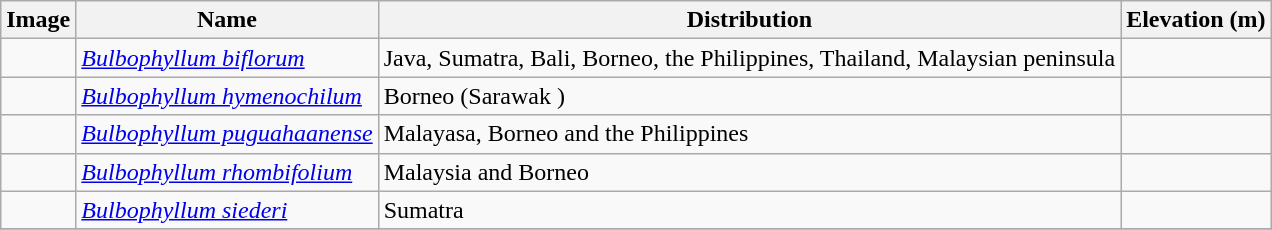<table class="wikitable collapsible">
<tr>
<th>Image</th>
<th>Name</th>
<th>Distribution</th>
<th>Elevation (m)</th>
</tr>
<tr>
<td></td>
<td><em><a href='#'>Bulbophyllum biflorum</a></em> </td>
<td>Java, Sumatra, Bali, Borneo, the Philippines, Thailand, Malaysian peninsula</td>
<td></td>
</tr>
<tr>
<td></td>
<td><em><a href='#'>Bulbophyllum hymenochilum</a></em> </td>
<td>Borneo (Sarawak )</td>
<td></td>
</tr>
<tr>
<td></td>
<td><em><a href='#'>Bulbophyllum puguahaanense</a></em> </td>
<td>Malayasa, Borneo and the Philippines</td>
<td></td>
</tr>
<tr>
<td></td>
<td><em><a href='#'>Bulbophyllum rhombifolium</a></em> </td>
<td>Malaysia and Borneo</td>
<td></td>
</tr>
<tr>
<td></td>
<td><em><a href='#'>Bulbophyllum siederi</a></em> </td>
<td>Sumatra</td>
<td></td>
</tr>
<tr>
</tr>
</table>
